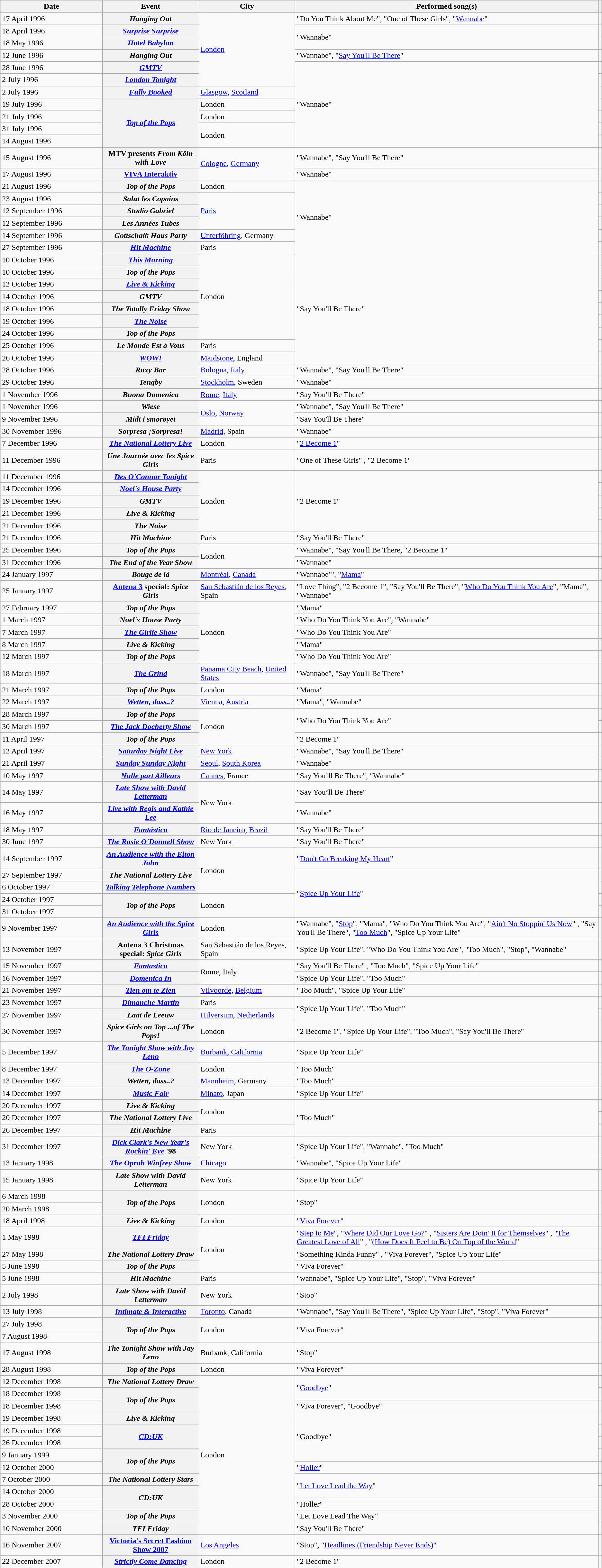<table class="wikitable sortable plainrowheaders">
<tr>
<th style="width:17%;">Date</th>
<th style="width:16%;">Event</th>
<th style="width:16%;">City</th>
<th>Performed song(s)</th>
<th scope="col" class="unsortable"></th>
</tr>
<tr>
<td>17 April 1996</td>
<th scope="row"><em>Hanging Out</em></th>
<td rowspan="6"><a href='#'>London</a></td>
<td>"Do You Think About Me", "One of These Girls", "<a href='#'>Wannabe</a>" </td>
<td style="text-align:center;"></td>
</tr>
<tr>
<td>18 April 1996</td>
<th scope="row"><em><a href='#'>Surprise Surprise</a></em></th>
<td rowspan="2">"Wannabe"</td>
<td style="text-align:center;"></td>
</tr>
<tr>
<td>18 May 1996</td>
<th scope="row"><em><a href='#'>Hotel Babylon</a></em></th>
<td style="text-align:center;"></td>
</tr>
<tr>
<td>12 June 1996</td>
<th scope="row"><em>Hanging Out</em></th>
<td>"Wannabe", "<a href='#'>Say You'll Be There</a>"</td>
<td style="text-align:center;"></td>
</tr>
<tr>
<td>28 June 1996</td>
<th scope="row"><em><a href='#'>GMTV</a></em></th>
<td rowspan="7">"Wannabe"</td>
<td style="text-align:center;"></td>
</tr>
<tr>
<td>2 July 1996</td>
<th scope="row"><em><a href='#'>London Tonight</a></em></th>
<td style="text-align:center;"></td>
</tr>
<tr>
<td>2 July 1996</td>
<th scope="row"><em><a href='#'>Fully Booked</a></em></th>
<td><a href='#'>Glasgow</a>, <a href='#'>Scotland</a></td>
<td style="text-align:center;"></td>
</tr>
<tr>
<td>19 July 1996</td>
<th scope="row" rowspan="4"><em><a href='#'>Top of the Pops</a></em></th>
<td>London</td>
<td style="text-align:center;"></td>
</tr>
<tr>
<td>21 July 1996</td>
<td>London</td>
<td style="text-align:center;"></td>
</tr>
<tr>
<td>31 July 1996</td>
<td rowspan="2">London</td>
<td style="text-align:center;"></td>
</tr>
<tr>
<td>14 August 1996</td>
<td style="text-align:center;"></td>
</tr>
<tr>
<td>15 August 1996</td>
<th scope="row">MTV presents <em>From Köln with Love</em></th>
<td rowspan="2"><a href='#'>Cologne</a>, <a href='#'>Germany</a></td>
<td>"Wannabe", "Say You'll Be There"</td>
<td style="text-align:center;"></td>
</tr>
<tr>
<td>17 August 1996</td>
<th scope="row"><a href='#'>VIVA Interaktiv</a></th>
<td>"Wannabe" </td>
<td style="text-align:center;"></td>
</tr>
<tr>
<td>21 August 1996</td>
<th scope="row"><em>Top of the Pops</em></th>
<td>London</td>
<td rowspan="6">"Wannabe"</td>
<td style="text-align:center;"></td>
</tr>
<tr>
<td>23 August 1996</td>
<th scope="row"><em>Salut les Copains</em></th>
<td rowspan="3"><a href='#'>Paris</a></td>
<td style="text-align:center;"></td>
</tr>
<tr>
<td>12 September 1996</td>
<th scope="row"><em>Studio Gabriel</em></th>
<td style="text-align:center;"></td>
</tr>
<tr>
<td>12 September 1996</td>
<th scope="row"><em>Les Années Tubes</em></th>
<td style="text-align:center;"></td>
</tr>
<tr>
<td>14 September 1996</td>
<th scope="row"><em>Gottschalk Haus Party</em></th>
<td><a href='#'>Unterföhring</a>, Germany</td>
<td style="text-align:center;"></td>
</tr>
<tr>
<td>27 September 1996</td>
<th scope="row"><em><a href='#'>Hit Machine</a></em></th>
<td>Paris</td>
<td style="text-align:center;"></td>
</tr>
<tr>
<td>10 October 1996</td>
<th scope="row"><em><a href='#'>This Morning</a></em></th>
<td rowspan="7">London</td>
<td rowspan="9">"Say You'll Be There"</td>
<td style="text-align:center;"></td>
</tr>
<tr>
<td>10 October 1996</td>
<th scope="row"><em>Top of the Pops</em></th>
<td style="text-align:center;"></td>
</tr>
<tr>
<td>12 October 1996</td>
<th scope="row"><em><a href='#'>Live & Kicking</a></em></th>
<td style="text-align:center;"></td>
</tr>
<tr>
<td>14 October 1996</td>
<th scope="row"><em>GMTV</em></th>
<td style="text-align:center;"></td>
</tr>
<tr>
<td>18 October 1996</td>
<th scope="row"><em>The Totally Friday Show</em></th>
<td style="text-align:center;"></td>
</tr>
<tr>
<td>19 October 1996</td>
<th scope="row"><em><a href='#'>The Noise</a></em></th>
<td style="text-align:center;"></td>
</tr>
<tr>
<td>24 October 1996</td>
<th scope="row"><em>Top of the Pops</em></th>
<td style="text-align:center;"></td>
</tr>
<tr>
<td>25 October 1996</td>
<th scope="row"><em>Le Monde Est à Vous</em></th>
<td>Paris</td>
<td style="text-align:center;"></td>
</tr>
<tr>
<td>26 October 1996</td>
<th scope="row"><em><a href='#'>WOW!</a></em></th>
<td><a href='#'>Maidstone</a>, England</td>
<td style="text-align:center;"></td>
</tr>
<tr>
<td>28 October 1996</td>
<th scope="row"><em>Roxy Bar</em></th>
<td><a href='#'>Bologna</a>, <a href='#'>Italy</a></td>
<td>"Wannabe", "Say You'll Be There"</td>
<td style="text-align:center;"></td>
</tr>
<tr>
<td>29 October 1996</td>
<th scope="row"><em>Tengby</em></th>
<td><a href='#'>Stockholm</a>, Sweden</td>
<td>"Wannabe"</td>
<td style="text-align:center;"></td>
</tr>
<tr>
<td>1 November 1996</td>
<th scope="row"><em>Buona Domenica</em></th>
<td><a href='#'>Rome</a>, <a href='#'>Italy</a></td>
<td>"Say You'll Be There"</td>
<td style="text-align:center;"></td>
</tr>
<tr>
<td>1 November 1996</td>
<th scope="row"><em>Wiese</em></th>
<td rowspan="2"><a href='#'>Oslo</a>, <a href='#'>Norway</a></td>
<td>"Wannabe", "Say You'll Be There"</td>
<td style="text-align:center;"></td>
</tr>
<tr>
<td>9 November 1996</td>
<th scope="row"><em>Midt i smørøyet</em></th>
<td>"Say You'll Be There"</td>
<td style="text-align:center;"></td>
</tr>
<tr>
<td>30 November 1996</td>
<th scope="row"><em>Sorpresa ¡Sorpresa!</em></th>
<td><a href='#'>Madrid</a>, Spain</td>
<td>"Wannabe"</td>
<td style="text-align:center;"></td>
</tr>
<tr>
<td>7 December 1996</td>
<th scope="row"><em><a href='#'>The National Lottery Live</a></em></th>
<td>London</td>
<td>"<a href='#'>2 Become 1</a>"</td>
<td style="text-align:center;"></td>
</tr>
<tr>
<td>11 December 1996</td>
<th scope="row"><em>Une Journée avec les Spice Girls</em></th>
<td>Paris</td>
<td>"One of These Girls" , "2 Become 1"</td>
<td style="text-align:center;"></td>
</tr>
<tr>
<td>11 December 1996</td>
<th scope="row"><em><a href='#'>Des O'Connor Tonight</a></em></th>
<td rowspan="5">London</td>
<td rowspan="5">"2 Become 1"</td>
<td style="text-align:center;"></td>
</tr>
<tr>
<td>14 December 1996</td>
<th scope="row"><em><a href='#'>Noel's House Party</a></em></th>
<td style="text-align:center;"></td>
</tr>
<tr>
<td>19 December 1996</td>
<th scope="row"><em>GMTV</em></th>
<td style="text-align:center;"></td>
</tr>
<tr>
<td>21 December 1996</td>
<th scope="row"><em>Live & Kicking</em></th>
<td style="text-align:center;"></td>
</tr>
<tr>
<td>21 December 1996</td>
<th scope="row"><em>The Noise</em></th>
<td style="text-align:center;"></td>
</tr>
<tr>
<td>21 December 1996</td>
<th scope="row"><em>Hit Machine</em></th>
<td>Paris</td>
<td>"Say You'll Be There"</td>
<td style="text-align:center;"></td>
</tr>
<tr>
<td>25 December 1996</td>
<th scope="row"><em>Top of the Pops</em></th>
<td rowspan="2">London</td>
<td>"Wannabe", "Say You'll Be There, "2 Become 1"</td>
<td style="text-align:center;"></td>
</tr>
<tr>
<td>31 December 1996</td>
<th scope="row"><em>The End of the Year Show</em></th>
<td>"Wannabe"</td>
<td style="text-align:center;"></td>
</tr>
<tr>
<td>24 January 1997</td>
<th scope="row"><em>Bouge de là</em></th>
<td><a href='#'>Montréal</a>, <a href='#'>Canadá</a></td>
<td>"Wannabe’", "<a href='#'>Mama</a>"</td>
<td style="text-align:center;"></td>
</tr>
<tr>
<td>25 January 1997</td>
<th scope="row"><a href='#'>Antena 3</a> special: <em>Spice Girls</em></th>
<td><a href='#'>San Sebastián de los Reyes</a>, Spain</td>
<td>"Love Thing", "2 Become 1", "Say You'll Be There", "<a href='#'>Who Do You Think You Are</a>", "Mama", "Wannabe"</td>
<td style="text-align:center;"></td>
</tr>
<tr>
<td>27 February 1997</td>
<th scope="row"><em>Top of the Pops</em></th>
<td rowspan="5">London</td>
<td>"Mama"</td>
<td style="text-align:center;"></td>
</tr>
<tr>
<td>1 March 1997</td>
<th scope="row"><em>Noel's House Party</em></th>
<td>"Who Do You Think You Are", "Wannabe"</td>
<td style="text-align:center;"></td>
</tr>
<tr>
<td>7 March 1997</td>
<th scope="row"><em><a href='#'>The Girlie Show</a></em></th>
<td>"Who Do You Think You Are"</td>
<td style="text-align:center;"></td>
</tr>
<tr>
<td>8 March 1997</td>
<th scope="row"><em>Live & Kicking</em></th>
<td>"Mama"</td>
<td style="text-align:center;"></td>
</tr>
<tr>
<td>12 March 1997</td>
<th scope="row"><em>Top of the Pops</em></th>
<td>"Who Do You Think You Are"</td>
<td style="text-align:center;"></td>
</tr>
<tr>
<td>18 March 1997</td>
<th scope="row"><em><a href='#'>The Grind</a></em></th>
<td><a href='#'>Panama City Beach</a>, <a href='#'>United States</a></td>
<td>"Wannabe", "Say You'll Be There"</td>
<td style="text-align:center;"></td>
</tr>
<tr>
<td>21 March 1997</td>
<th scope="row"><em>Top of the Pops</em></th>
<td>London</td>
<td>"Mama"</td>
<td style="text-align:center;"></td>
</tr>
<tr>
<td>22 March 1997</td>
<th scope="row"><em><a href='#'>Wetten, dass..?</a></em></th>
<td><a href='#'>Vienna</a>, <a href='#'>Austria</a></td>
<td>"Mama", "Wannabe" </td>
<td style="text-align:center;"></td>
</tr>
<tr>
<td>28 March 1997</td>
<th scope="row"><em>Top of the Pops</em></th>
<td rowspan="3">London</td>
<td rowspan="2">"Who Do You Think You Are"</td>
<td style="text-align:center;"></td>
</tr>
<tr>
<td>30 March 1997</td>
<th scope="row"><em><a href='#'>The Jack Docherty Show</a></em></th>
<td style="text-align:center;"></td>
</tr>
<tr>
<td>11 April 1997</td>
<th scope="row"><em>Top of the Pops</em></th>
<td>"2 Become 1"</td>
<td style="text-align:center;"></td>
</tr>
<tr>
<td>12 April 1997</td>
<th scope="row"><em><a href='#'>Saturday Night Live</a></em></th>
<td><a href='#'>New York</a></td>
<td>"Wannabe", "Say You'll Be There"</td>
<td style="text-align:center;"></td>
</tr>
<tr>
<td>21 April 1997</td>
<th scope="row"><em><a href='#'>Sunday Sunday Night</a></em></th>
<td><a href='#'>Seoul</a>, <a href='#'>South Korea</a></td>
<td>"Wannabe"</td>
<td style="text-align:center;"></td>
</tr>
<tr>
<td>10 May 1997</td>
<th scope="row"><em><a href='#'>Nulle part Ailleurs</a></em></th>
<td><a href='#'>Cannes</a>, France</td>
<td>"Say You’ll Be There", "Wannabe"</td>
<td style="text-align:center;"></td>
</tr>
<tr>
<td>14 May 1997</td>
<th scope="row"><em><a href='#'>Late Show with David Letterman</a></em></th>
<td rowspan="2">New York</td>
<td>"Say You’ll Be There"</td>
<td style="text-align:center;"></td>
</tr>
<tr>
<td>16 May 1997</td>
<th scope="row"><em><a href='#'>Live with Regis and Kathie Lee</a></em></th>
<td>"Wannabe"</td>
<td style="text-align:center;"></td>
</tr>
<tr>
<td>18 May 1997</td>
<th scope="row"><em><a href='#'>Fantástico</a></em></th>
<td><a href='#'>Rio de Janeiro</a>, <a href='#'>Brazil</a></td>
<td>"Say You'll Be There" </td>
<td style="text-align:center;"></td>
</tr>
<tr>
<td>30 June 1997</td>
<th scope="row"><em><a href='#'>The Rosie O'Donnell Show</a></em></th>
<td>New York</td>
<td>"Say You'll Be There"</td>
<td style="text-align:center;"></td>
</tr>
<tr>
<td>14 September 1997</td>
<th scope="row"><em><a href='#'>An Audience with the Elton John</a></em></th>
<td rowspan="3">London</td>
<td>"<a href='#'>Don't Go Breaking My Heart</a>" </td>
<td style="text-align:center;"></td>
</tr>
<tr>
<td>27 September 1997</td>
<th scope="row"><em>The National Lottery Live</em></th>
<td rowspan="4">"<a href='#'>Spice Up Your Life</a>"</td>
<td style="text-align:center;"></td>
</tr>
<tr>
<td>6 October 1997</td>
<th scope="row"><em><a href='#'>Talking Telephone Numbers</a></em></th>
<td style="text-align:center;"></td>
</tr>
<tr>
<td>24 October 1997</td>
<th scope="row" rowspan="2"><em>Top of the Pops</em></th>
<td rowspan="2">London</td>
<td style="text-align:center;"></td>
</tr>
<tr>
<td>31 October 1997</td>
<td style="text-align:center;"></td>
</tr>
<tr>
<td>9 November 1997</td>
<th scope="row"><em><a href='#'>An Audience with the Spice Girls</a></em></th>
<td>London</td>
<td>"Wannabe", "<a href='#'>Stop</a>", "Mama", "Who Do You Think You Are", "<a href='#'>Ain't No Stoppin' Us Now</a>" , "Say You'll Be There", "<a href='#'>Too Much</a>", "Spice Up Your Life"</td>
<td style="text-align:center;"></td>
</tr>
<tr>
<td>13 November 1997</td>
<th scope="row">Antena 3 Christmas special: <em>Spice Girls</em></th>
<td>San Sebastián de los Reyes, Spain</td>
<td>"Spice Up Your Life", "Who Do You Think You Are", "Too Much", "Stop", "Wannabe"</td>
<td style="text-align:center;"></td>
</tr>
<tr>
<td>15 November 1997</td>
<th scope="row"><em><a href='#'>Fantastico</a></em></th>
<td rowspan="2">Rome, Italy</td>
<td>"Say You'll Be There" , "Too Much", "Spice Up Your Life"</td>
<td style="text-align:center;"></td>
</tr>
<tr>
<td>16 November 1997</td>
<th scope="row"><em><a href='#'>Domenica In</a></em></th>
<td>"Spice Up Your Life", "Too Much"</td>
<td style="text-align:center;"></td>
</tr>
<tr>
<td>21 November 1997</td>
<th scope="row"><em><a href='#'>Tien om te Zien</a></em></th>
<td><a href='#'>Vilvoorde</a>, <a href='#'>Belgium</a></td>
<td>"Too Much", "Spice Up Your Life"</td>
<td style="text-align:center;"></td>
</tr>
<tr>
<td>23 November 1997</td>
<th scope="row"><em><a href='#'>Dimanche Martin</a></em></th>
<td>Paris</td>
<td rowspan="2">"Spice Up Your Life", "Too Much"</td>
<td style="text-align:center;"></td>
</tr>
<tr>
<td>27 November 1997</td>
<th scope="row"><em>Laat de Leeuw</em></th>
<td><a href='#'>Hilversum</a>, <a href='#'>Netherlands</a></td>
<td style="text-align:center;"></td>
</tr>
<tr>
<td>30 November 1997</td>
<th scope="row"><em>Spice Girls on Top ...of The Pops!</em></th>
<td>London</td>
<td>"2 Become 1", "Spice Up Your Life", "Too Much", "Say You'll Be There" </td>
<td style="text-align:center;"></td>
</tr>
<tr>
<td>5 December 1997</td>
<th scope="row"><em><a href='#'>The Tonight Show with Jay Leno</a></em></th>
<td><a href='#'>Burbank, California</a></td>
<td>"Spice Up Your Life"</td>
<td style="text-align:center;"></td>
</tr>
<tr>
<td>8 December 1997</td>
<th scope="row"><em><a href='#'>The O-Zone</a></em></th>
<td>London</td>
<td>"Too Much" </td>
<td style="text-align:center;"></td>
</tr>
<tr>
<td>13 December 1997</td>
<th scope="row"><em>Wetten, dass..?</em></th>
<td><a href='#'>Mannheim</a>, Germany</td>
<td>"Too Much"</td>
<td style="text-align:center;"></td>
</tr>
<tr>
<td>14 December 1997</td>
<th scope="row"><em><a href='#'>Music Fair</a></em></th>
<td><a href='#'>Minato</a>, Japan</td>
<td>"Spice Up Your Life"</td>
<td style="text-align:center;"></td>
</tr>
<tr>
<td>20 December 1997</td>
<th scope="row"><em>Live & Kicking</em></th>
<td rowspan="2">London</td>
<td rowspan="3">"Too Much"</td>
<td style="text-align:center;"></td>
</tr>
<tr>
<td>20 December 1997</td>
<th scope="row"><em>The National Lottery Live</em></th>
<td style="text-align:center;"></td>
</tr>
<tr>
<td>26 December 1997</td>
<th scope="row"><em>Hit Machine</em></th>
<td>Paris</td>
<td style="text-align:center;"></td>
</tr>
<tr>
<td>31 December 1997</td>
<th scope="row"><em><a href='#'>Dick Clark's New Year's Rockin' Eve</a></em> '98</th>
<td>New York </td>
<td>"Spice Up Your Life", "Wannabe", "Too Much"</td>
<td style="text-align:center;"></td>
</tr>
<tr>
<td>13 January 1998</td>
<th scope="row"><em><a href='#'>The Oprah Winfrey Show</a></em></th>
<td><a href='#'>Chicago</a></td>
<td>"Wannabe", "Spice Up Your Life"</td>
<td style="text-align:center;"></td>
</tr>
<tr>
<td>15 January 1998</td>
<th scope="row"><em>Late Show with David Letterman</em></th>
<td>New York</td>
<td>"Spice Up Your Life"</td>
<td style="text-align:center;"></td>
</tr>
<tr>
<td>6 March 1998</td>
<th scope="row" rowspan="2"><em>Top of the Pops</em></th>
<td rowspan="2">London</td>
<td rowspan="2">"Stop"</td>
<td style="text-align:center;" rowspan="2"></td>
</tr>
<tr>
<td>20 March 1998</td>
</tr>
<tr>
<td>18 April 1998</td>
<th scope="row"><em>Live & Kicking</em></th>
<td>London</td>
<td>"<a href='#'>Viva Forever</a>"</td>
<td style="text-align:center;"></td>
</tr>
<tr>
<td>1 May 1998</td>
<th scope="row"><em><a href='#'>TFI Friday</a></em></th>
<td rowspan="3">London</td>
<td>"<a href='#'>Step to Me</a>", "<a href='#'>Where Did Our Love Go?</a>" , "<a href='#'>Sisters Are Doin' It for Themselves</a>" , "<a href='#'>The Greatest Love of All</a>" , "<a href='#'>(How Does It Feel to Be) On Top of the World</a>" </td>
<td style="text-align:center;"></td>
</tr>
<tr>
<td>27 May 1998</td>
<th scope="row"><em>The National Lottery Draw</em></th>
<td>"Something Kinda Funny" , "Viva Forever", "Spice Up Your Life"</td>
<td style="text-align:center;"></td>
</tr>
<tr>
<td>5 June 1998</td>
<th scope="row"><em>Top of the Pops</em></th>
<td>"Viva Forever"</td>
<td style="text-align:center;"></td>
</tr>
<tr>
<td>5 June 1998</td>
<th scope="row"><em>Hit Machine</em></th>
<td>Paris</td>
<td>"wannabe", "Spice Up Your Life", "Stop", "Viva Forever"</td>
<td style="text-align:center;"></td>
</tr>
<tr>
<td>2 July 1998</td>
<th scope="row"><em>Late Show with David Letterman</em></th>
<td>New York</td>
<td>"Stop"</td>
<td style="text-align:center;"></td>
</tr>
<tr>
<td>13 July 1998</td>
<th scope="row"><em><a href='#'>Intimate & Interactive</a></em></th>
<td><a href='#'>Toronto</a>, Canadá</td>
<td>"Wannabe", "Say You'll Be There", "Spice Up Your Life", "Stop", "Viva Forever"</td>
<td style="text-align:center;"></td>
</tr>
<tr>
<td>27 July 1998</td>
<th scope="row" rowspan="2"><em>Top of the Pops</em></th>
<td rowspan="2">London</td>
<td rowspan="2">"Viva Forever"</td>
<td style="text-align:center;" rowspan="2"></td>
</tr>
<tr>
<td>7 August 1998</td>
</tr>
<tr>
<td>17 August 1998</td>
<th scope="row"><em>The Tonight Show with Jay Leno</em></th>
<td>Burbank, California</td>
<td>"Stop"</td>
<td style="text-align:center;"></td>
</tr>
<tr>
<td>28 August 1998</td>
<th scope="row"><em>Top of the Pops</em></th>
<td>London</td>
<td>"Viva Forever"</td>
<td style="text-align:center;"></td>
</tr>
<tr>
<td>12 December 1998</td>
<th scope="row"><em>The National Lottery Draw</em></th>
<td rowspan="13">London</td>
<td rowspan="2">"<a href='#'>Goodbye</a>"</td>
<td style="text-align:center;"></td>
</tr>
<tr>
<td>18 December 1998</td>
<th scope="row" rowspan="2"><em>Top of the Pops</em></th>
<td style="text-align:center;"></td>
</tr>
<tr>
<td>18 December 1998</td>
<td>"Viva Forever", "Goodbye"</td>
<td style="text-align:center;"></td>
</tr>
<tr>
<td>19 December 1998</td>
<th scope="row"><em>Live & Kicking</em></th>
<td rowspan="4">"Goodbye"</td>
<td style="text-align:center;"></td>
</tr>
<tr>
<td>19 December 1998</td>
<th scope="row" rowspan="2"><em><a href='#'>CD:UK</a></em></th>
<td style="text-align:center;"></td>
</tr>
<tr>
<td>26 December 1998</td>
<td style="text-align:center;"></td>
</tr>
<tr>
<td>9 January 1999</td>
<th scope="row" rowspan="2"><em>Top of the Pops</em></th>
<td style="text-align:center;"></td>
</tr>
<tr>
<td>12 October 2000</td>
<td>"<a href='#'>Holler</a>"</td>
<td style="text-align:center;"></td>
</tr>
<tr>
<td>7 October 2000</td>
<th scope="row"><em>The National Lottery Stars</em></th>
<td rowspan="2">"<a href='#'>Let Love Lead the Way</a>"</td>
<td style="text-align:center;"></td>
</tr>
<tr>
<td>14 October 2000</td>
<th scope="row" rowspan="2"><em>CD:UK</em></th>
<td style="text-align:center;"></td>
</tr>
<tr>
<td>28 October 2000</td>
<td>"Holler"</td>
<td style="text-align:center;"></td>
</tr>
<tr>
<td>3 November 2000</td>
<th scope="row"><em>Top of the Pops</em></th>
<td>"Let Love Lead The Way"</td>
<td style="text-align:center;"></td>
</tr>
<tr>
<td>10 November 2000</td>
<th scope="row"><em>TFI Friday</em></th>
<td>"Say You'll Be There" </td>
<td style="text-align:center;"></td>
</tr>
<tr>
<td>16 November 2007</td>
<th scope="row"><a href='#'>Victoria's Secret Fashion Show 2007</a></th>
<td><a href='#'>Los Angeles</a></td>
<td>"Stop", "<a href='#'>Headlines (Friendship Never Ends)</a>"</td>
<td style="text-align:center;"></td>
</tr>
<tr>
<td>22 December 2007</td>
<th scope="row"><em><a href='#'>Strictly Come Dancing</a></em></th>
<td>London</td>
<td>"2 Become 1"</td>
<td style="text-align:center;"></td>
</tr>
</table>
